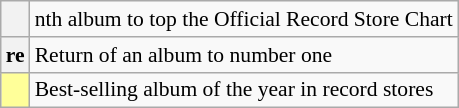<table class="wikitable plainrowheaders" style="font-size:90%;">
<tr>
<th scope=col></th>
<td>nth album to top the Official Record Store Chart</td>
</tr>
<tr>
<th scope=row style="text-align:center;">re</th>
<td>Return of an album to number one</td>
</tr>
<tr>
<td bgcolor=#FFFF99 align=center></td>
<td>Best-selling album of the year in record stores</td>
</tr>
</table>
